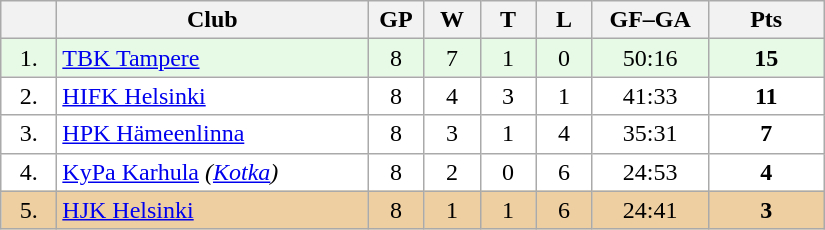<table class="wikitable">
<tr>
<th width="30"></th>
<th width="200">Club</th>
<th width="30">GP</th>
<th width="30">W</th>
<th width="30">T</th>
<th width="30">L</th>
<th width="70">GF–GA</th>
<th width="70">Pts</th>
</tr>
<tr bgcolor="#e6fae6" align="center">
<td>1.</td>
<td align="left"><a href='#'>TBK Tampere</a></td>
<td>8</td>
<td>7</td>
<td>1</td>
<td>0</td>
<td>50:16</td>
<td><strong>15</strong></td>
</tr>
<tr bgcolor="#FFFFFF" align="center">
<td>2.</td>
<td align="left"><a href='#'>HIFK Helsinki</a></td>
<td>8</td>
<td>4</td>
<td>3</td>
<td>1</td>
<td>41:33</td>
<td><strong>11</strong></td>
</tr>
<tr bgcolor="#FFFFFF" align="center">
<td>3.</td>
<td align="left"><a href='#'>HPK Hämeenlinna</a></td>
<td>8</td>
<td>3</td>
<td>1</td>
<td>4</td>
<td>35:31</td>
<td><strong>7</strong></td>
</tr>
<tr bgcolor="#FFFFFF" align="center">
<td>4.</td>
<td align="left"><a href='#'>KyPa Karhula</a> <em>(<a href='#'>Kotka</a>)</em></td>
<td>8</td>
<td>2</td>
<td>0</td>
<td>6</td>
<td>24:53</td>
<td><strong>4</strong></td>
</tr>
<tr bgcolor="#EECFA1" align="center">
<td>5.</td>
<td align="left"><a href='#'>HJK Helsinki</a></td>
<td>8</td>
<td>1</td>
<td>1</td>
<td>6</td>
<td>24:41</td>
<td><strong>3</strong></td>
</tr>
</table>
